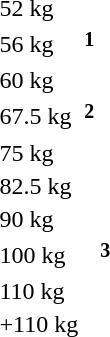<table>
<tr>
<td>52 kg<br></td>
<td></td>
<td></td>
<td></td>
</tr>
<tr>
<td>56 kg<br></td>
<td> <sup><strong>1</strong></sup></td>
<td></td>
<td></td>
</tr>
<tr>
<td>60 kg<br></td>
<td></td>
<td></td>
<td></td>
</tr>
<tr>
<td>67.5 kg<br></td>
<td> <sup><strong>2</strong></sup></td>
<td></td>
<td></td>
</tr>
<tr>
<td>75 kg<br></td>
<td></td>
<td></td>
<td></td>
</tr>
<tr>
<td>82.5 kg<br></td>
<td></td>
<td></td>
<td></td>
</tr>
<tr>
<td>90 kg<br></td>
<td></td>
<td></td>
<td></td>
</tr>
<tr>
<td>100 kg<br></td>
<td></td>
<td> <sup><strong>3</strong></sup></td>
<td></td>
</tr>
<tr>
<td>110 kg<br></td>
<td></td>
<td></td>
<td></td>
</tr>
<tr>
<td>+110 kg<br></td>
<td></td>
<td></td>
<td></td>
</tr>
</table>
